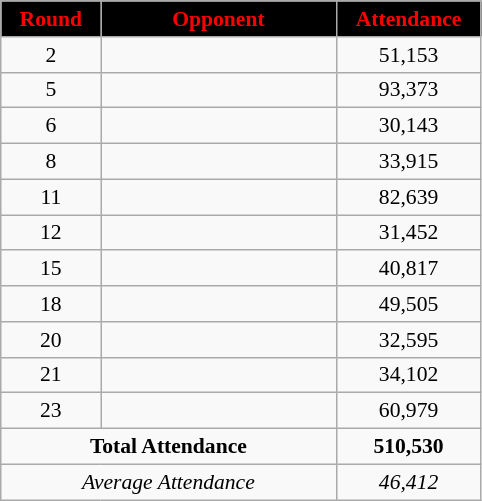<table class="wikitable sortable" style="text-align:center; font-size:90%">
<tr>
<th style="width:60px; background:#000; color:red; text-align:center;">Round</th>
<th style="width:150px; background:#000; color:red; text-align:center;" class="unsortable">Opponent</th>
<th style="width:90px; background:#000; color:red; text-align:center;">Attendance</th>
</tr>
<tr>
<td>2</td>
<td></td>
<td>51,153</td>
</tr>
<tr>
<td>5</td>
<td></td>
<td>93,373</td>
</tr>
<tr>
<td>6</td>
<td></td>
<td>30,143</td>
</tr>
<tr>
<td>8</td>
<td></td>
<td>33,915</td>
</tr>
<tr>
<td>11</td>
<td></td>
<td>82,639</td>
</tr>
<tr>
<td>12</td>
<td></td>
<td>31,452</td>
</tr>
<tr>
<td>15</td>
<td></td>
<td>40,817</td>
</tr>
<tr>
<td>18</td>
<td></td>
<td>49,505</td>
</tr>
<tr>
<td>20</td>
<td></td>
<td>32,595</td>
</tr>
<tr>
<td>21</td>
<td></td>
<td>34,102</td>
</tr>
<tr>
<td>23</td>
<td></td>
<td>60,979</td>
</tr>
<tr class="sortbottom">
<td colspan="2"><strong>Total Attendance</strong></td>
<td><strong>510,530</strong></td>
</tr>
<tr class="sortbottom">
<td colspan="2"><em>Average Attendance</em></td>
<td><em>46,412</em></td>
</tr>
</table>
